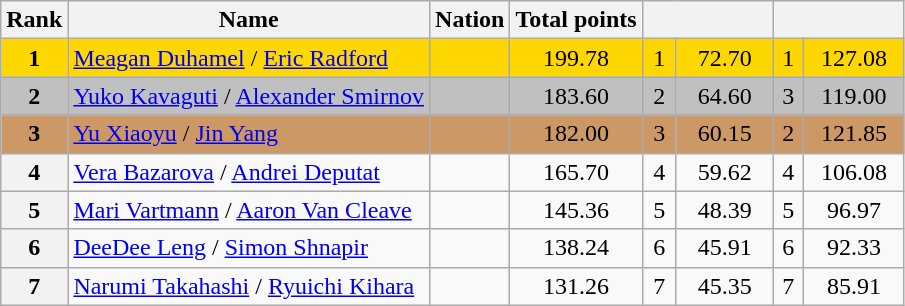<table class="wikitable sortable">
<tr>
<th>Rank</th>
<th>Name</th>
<th>Nation</th>
<th>Total points</th>
<th colspan="2" width="80px"></th>
<th colspan="2" width="80px"></th>
</tr>
<tr bgcolor="gold">
<td align="center"><strong>1</strong></td>
<td><a href='#'>Meagan Duhamel</a> / <a href='#'>Eric Radford</a></td>
<td></td>
<td align="center">199.78</td>
<td align="center">1</td>
<td align="center">72.70</td>
<td align="center">1</td>
<td align="center">127.08</td>
</tr>
<tr bgcolor="silver">
<td align="center"><strong>2</strong></td>
<td><a href='#'>Yuko Kavaguti</a> / <a href='#'>Alexander Smirnov</a></td>
<td></td>
<td align="center">183.60</td>
<td align="center">2</td>
<td align="center">64.60</td>
<td align="center">3</td>
<td align="center">119.00</td>
</tr>
<tr bgcolor="cc9966">
<td align="center"><strong>3</strong></td>
<td><a href='#'>Yu Xiaoyu</a> / <a href='#'>Jin Yang</a></td>
<td></td>
<td align="center">182.00</td>
<td align="center">3</td>
<td align="center">60.15</td>
<td align="center">2</td>
<td align="center">121.85</td>
</tr>
<tr>
<th>4</th>
<td><a href='#'>Vera Bazarova</a> / <a href='#'>Andrei Deputat</a></td>
<td></td>
<td align="center">165.70</td>
<td align="center">4</td>
<td align="center">59.62</td>
<td align="center">4</td>
<td align="center">106.08</td>
</tr>
<tr>
<th>5</th>
<td><a href='#'>Mari Vartmann</a> / <a href='#'>Aaron Van Cleave</a></td>
<td></td>
<td align="center">145.36</td>
<td align="center">5</td>
<td align="center">48.39</td>
<td align="center">5</td>
<td align="center">96.97</td>
</tr>
<tr>
<th>6</th>
<td><a href='#'>DeeDee Leng</a> / <a href='#'>Simon Shnapir</a></td>
<td></td>
<td align="center">138.24</td>
<td align="center">6</td>
<td align="center">45.91</td>
<td align="center">6</td>
<td align="center">92.33</td>
</tr>
<tr>
<th>7</th>
<td><a href='#'>Narumi Takahashi</a> / <a href='#'>Ryuichi Kihara</a></td>
<td></td>
<td align="center">131.26</td>
<td align="center">7</td>
<td align="center">45.35</td>
<td align="center">7</td>
<td align="center">85.91</td>
</tr>
</table>
